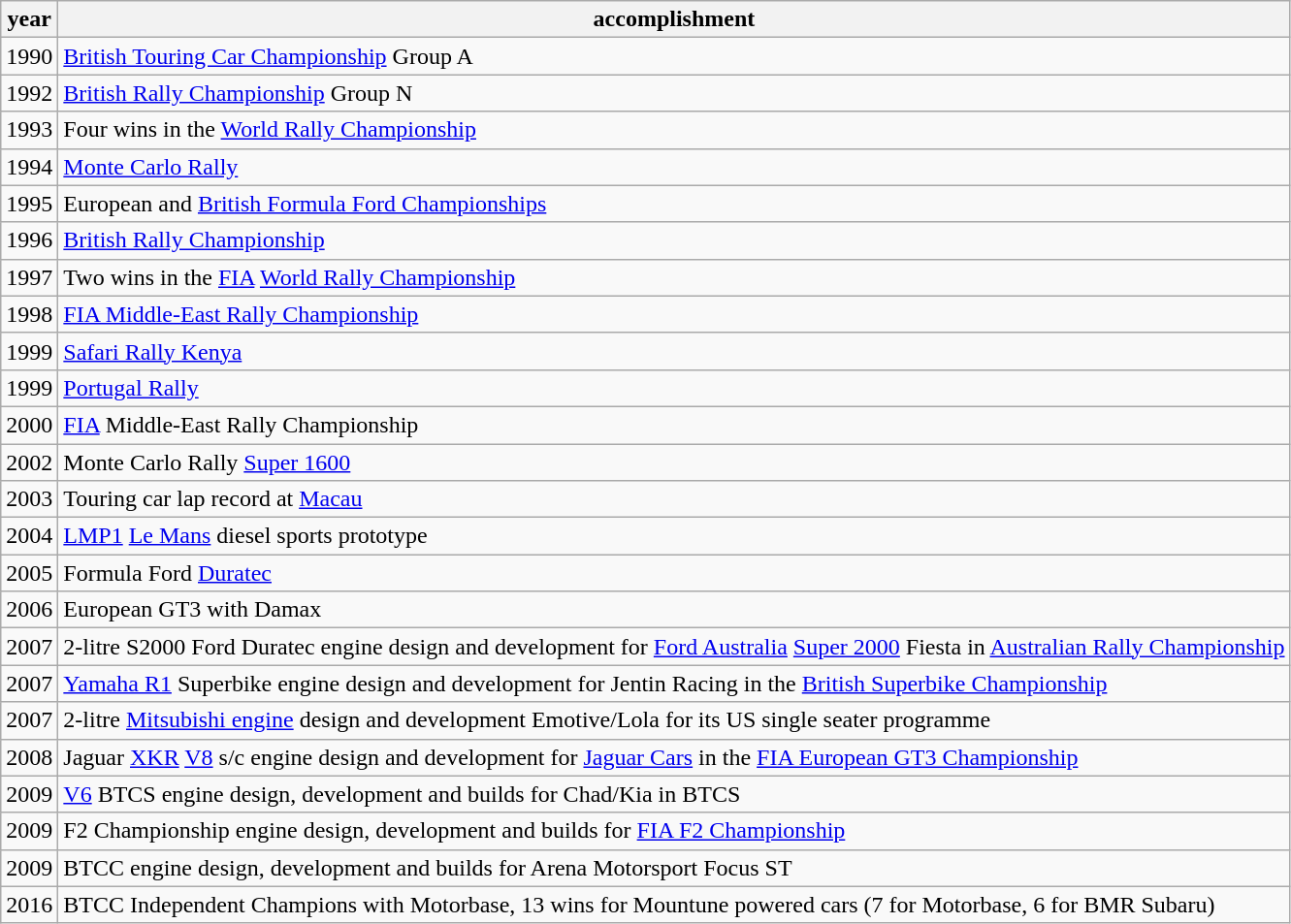<table class="wikitable">
<tr>
<th>year</th>
<th>accomplishment</th>
</tr>
<tr>
<td>1990</td>
<td><a href='#'>British Touring Car Championship</a> Group A</td>
</tr>
<tr>
<td>1992</td>
<td><a href='#'>British Rally Championship</a> Group N</td>
</tr>
<tr>
<td>1993</td>
<td>Four wins in the <a href='#'>World Rally Championship</a></td>
</tr>
<tr>
<td>1994</td>
<td><a href='#'>Monte Carlo Rally</a></td>
</tr>
<tr>
<td>1995</td>
<td>European and <a href='#'>British Formula Ford Championships</a></td>
</tr>
<tr>
<td>1996</td>
<td><a href='#'>British Rally Championship</a></td>
</tr>
<tr>
<td>1997</td>
<td>Two wins in the <a href='#'>FIA</a> <a href='#'>World Rally Championship</a></td>
</tr>
<tr>
<td>1998</td>
<td><a href='#'>FIA Middle-East Rally Championship</a></td>
</tr>
<tr>
<td>1999</td>
<td><a href='#'>Safari Rally Kenya</a></td>
</tr>
<tr>
<td>1999</td>
<td><a href='#'>Portugal Rally</a></td>
</tr>
<tr>
<td>2000</td>
<td><a href='#'>FIA</a> Middle-East Rally Championship</td>
</tr>
<tr>
<td>2002</td>
<td>Monte Carlo Rally <a href='#'>Super 1600</a></td>
</tr>
<tr>
<td>2003</td>
<td>Touring car lap record at <a href='#'>Macau</a></td>
</tr>
<tr>
<td>2004</td>
<td><a href='#'>LMP1</a> <a href='#'>Le Mans</a> diesel sports prototype</td>
</tr>
<tr>
<td>2005</td>
<td>Formula Ford <a href='#'>Duratec</a></td>
</tr>
<tr>
<td>2006</td>
<td>European GT3 with Damax</td>
</tr>
<tr>
<td>2007</td>
<td>2-litre S2000 Ford Duratec engine design and development for <a href='#'>Ford Australia</a> <a href='#'>Super 2000</a> Fiesta in <a href='#'>Australian Rally Championship</a></td>
</tr>
<tr>
<td>2007</td>
<td><a href='#'>Yamaha R1</a> Superbike engine design and development for Jentin Racing in the <a href='#'>British Superbike Championship</a></td>
</tr>
<tr>
<td>2007</td>
<td>2-litre <a href='#'>Mitsubishi engine</a> design and development Emotive/Lola for its US single seater programme</td>
</tr>
<tr>
<td>2008</td>
<td>Jaguar <a href='#'>XKR</a> <a href='#'>V8</a> s/c engine design and development for <a href='#'>Jaguar Cars</a> in the <a href='#'>FIA European GT3 Championship</a></td>
</tr>
<tr>
<td>2009</td>
<td><a href='#'>V6</a> BTCS engine design, development and builds for Chad/Kia in BTCS</td>
</tr>
<tr>
<td>2009</td>
<td>F2 Championship engine design, development and builds for <a href='#'>FIA F2 Championship</a></td>
</tr>
<tr>
<td>2009</td>
<td>BTCC engine design, development and builds for Arena Motorsport Focus ST</td>
</tr>
<tr>
<td>2016</td>
<td>BTCC Independent Champions with Motorbase, 13 wins for Mountune powered cars (7 for Motorbase, 6 for BMR Subaru)</td>
</tr>
</table>
